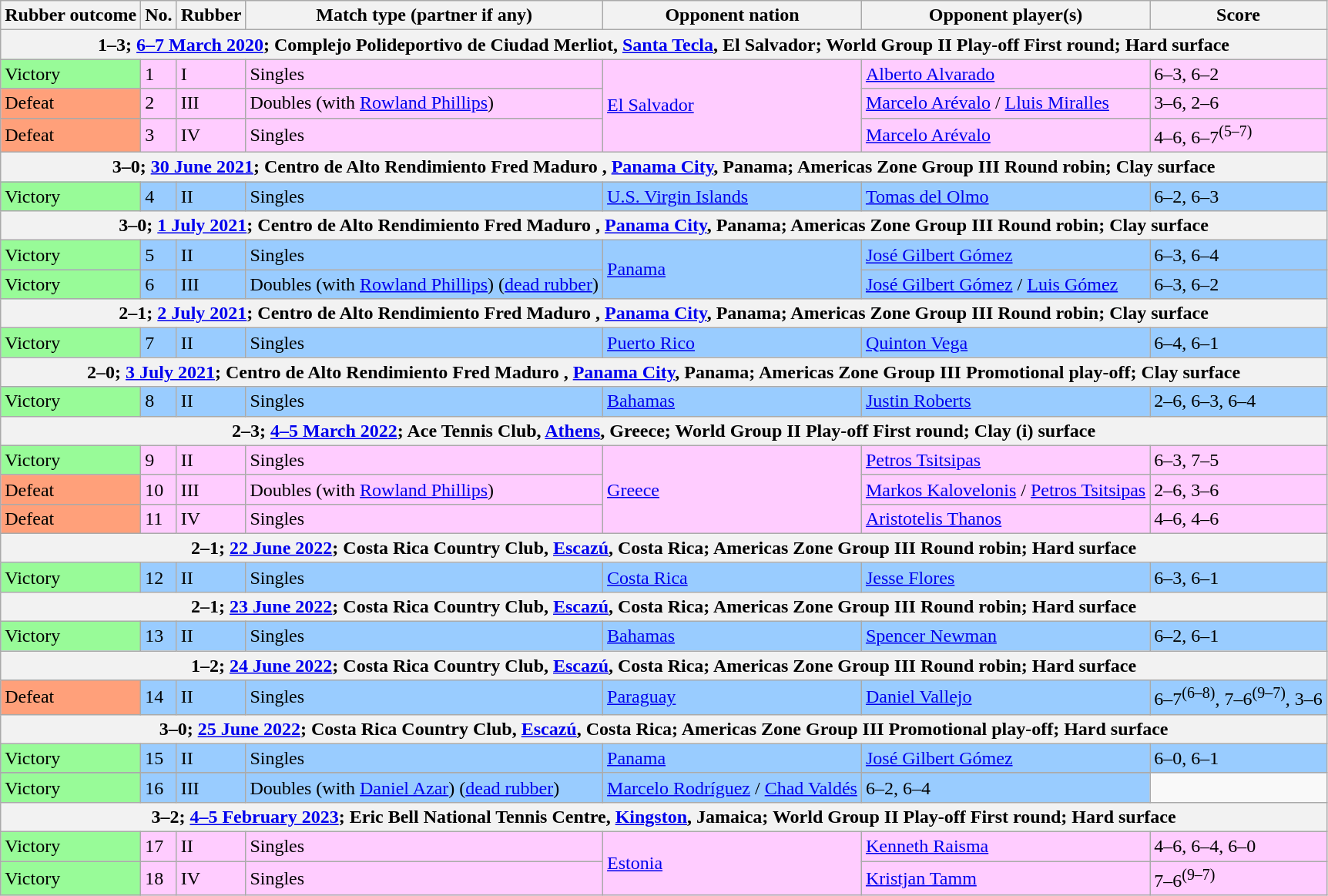<table class=wikitable>
<tr>
<th>Rubber outcome</th>
<th>No.</th>
<th>Rubber</th>
<th>Match type (partner if any)</th>
<th>Opponent nation</th>
<th>Opponent player(s)</th>
<th>Score</th>
</tr>
<tr>
<th colspan=7>1–3; <a href='#'>6–7 March 2020</a>; Complejo Polideportivo de Ciudad Merliot, <a href='#'>Santa Tecla</a>, El Salvador; World Group II Play-off First round; Hard surface</th>
</tr>
<tr bgcolor=#FFCCFF>
<td bgcolor=98FB98>Victory</td>
<td>1</td>
<td>I</td>
<td>Singles</td>
<td rowspan=3> <a href='#'>El Salvador</a></td>
<td><a href='#'>Alberto Alvarado</a></td>
<td>6–3, 6–2</td>
</tr>
<tr bgcolor=#FFCCFF>
<td bgcolor=FFA07A>Defeat</td>
<td>2</td>
<td>III</td>
<td>Doubles (with <a href='#'>Rowland Phillips</a>)</td>
<td><a href='#'>Marcelo Arévalo</a> / <a href='#'>Lluis Miralles</a></td>
<td>3–6, 2–6</td>
</tr>
<tr bgcolor=#FFCCFF>
<td bgcolor=FFA07A>Defeat</td>
<td>3</td>
<td>IV</td>
<td>Singles</td>
<td><a href='#'>Marcelo Arévalo</a></td>
<td>4–6, 6–7<sup>(5–7)</sup></td>
</tr>
<tr>
<th colspan=7>3–0; <a href='#'>30 June 2021</a>; Centro de Alto Rendimiento Fred Maduro , <a href='#'>Panama City</a>, Panama; Americas Zone Group III Round robin; Clay surface</th>
</tr>
<tr bgcolor=#99CCFF>
<td bgcolor=98FB98>Victory</td>
<td>4</td>
<td>II</td>
<td>Singles</td>
<td> <a href='#'>U.S. Virgin Islands</a></td>
<td><a href='#'>Tomas del Olmo</a></td>
<td>6–2, 6–3</td>
</tr>
<tr>
<th colspan=7>3–0; <a href='#'>1 July 2021</a>; Centro de Alto Rendimiento Fred Maduro , <a href='#'>Panama City</a>, Panama; Americas Zone Group III Round robin; Clay surface</th>
</tr>
<tr bgcolor=#99CCFF>
<td bgcolor=98FB98>Victory</td>
<td>5</td>
<td>II</td>
<td>Singles</td>
<td rowspan=2> <a href='#'>Panama</a></td>
<td><a href='#'>José Gilbert Gómez</a></td>
<td>6–3, 6–4</td>
</tr>
<tr bgcolor=#99CCFF>
<td bgcolor=98FB98>Victory</td>
<td>6</td>
<td>III</td>
<td>Doubles (with <a href='#'>Rowland Phillips</a>) (<a href='#'>dead rubber</a>)</td>
<td><a href='#'>José Gilbert Gómez</a> / <a href='#'>Luis Gómez</a></td>
<td>6–3, 6–2</td>
</tr>
<tr>
<th colspan=7>2–1; <a href='#'>2 July 2021</a>; Centro de Alto Rendimiento Fred Maduro , <a href='#'>Panama City</a>, Panama; Americas Zone Group III Round robin; Clay surface</th>
</tr>
<tr bgcolor=#99CCFF>
<td bgcolor=98FB98>Victory</td>
<td>7</td>
<td>II</td>
<td>Singles</td>
<td> <a href='#'>Puerto Rico</a></td>
<td><a href='#'>Quinton Vega</a></td>
<td>6–4, 6–1</td>
</tr>
<tr>
<th colspan=7>2–0; <a href='#'>3 July 2021</a>; Centro de Alto Rendimiento Fred Maduro , <a href='#'>Panama City</a>, Panama; Americas Zone Group III Promotional play-off; Clay surface</th>
</tr>
<tr bgcolor=#99CCFF>
<td bgcolor=98FB98>Victory</td>
<td>8</td>
<td>II</td>
<td>Singles</td>
<td> <a href='#'>Bahamas</a></td>
<td><a href='#'>Justin Roberts</a></td>
<td>2–6, 6–3, 6–4</td>
</tr>
<tr>
<th colspan=7>2–3; <a href='#'>4–5 March 2022</a>; Ace Tennis Club, <a href='#'>Athens</a>, Greece; World Group II Play-off First round; Clay (i) surface</th>
</tr>
<tr bgcolor=#FFCCFF>
<td bgcolor=98FB98>Victory</td>
<td>9</td>
<td>II</td>
<td>Singles</td>
<td rowspan=3> <a href='#'>Greece</a></td>
<td><a href='#'>Petros Tsitsipas</a></td>
<td>6–3, 7–5</td>
</tr>
<tr bgcolor=#FFCCFF>
<td bgcolor=FFA07A>Defeat</td>
<td>10</td>
<td>III</td>
<td>Doubles (with <a href='#'>Rowland Phillips</a>)</td>
<td><a href='#'>Markos Kalovelonis</a> / <a href='#'>Petros Tsitsipas</a></td>
<td>2–6, 3–6</td>
</tr>
<tr bgcolor=#FFCCFF>
<td bgcolor=FFA07A>Defeat</td>
<td>11</td>
<td>IV</td>
<td>Singles</td>
<td><a href='#'>Aristotelis Thanos</a></td>
<td>4–6, 4–6</td>
</tr>
<tr>
<th colspan=7>2–1; <a href='#'>22 June 2022</a>; Costa Rica Country Club, <a href='#'>Escazú</a>, Costa Rica; Americas Zone Group III Round robin; Hard surface</th>
</tr>
<tr bgcolor=#99CCFF>
<td bgcolor=98FB98>Victory</td>
<td>12</td>
<td>II</td>
<td>Singles</td>
<td> <a href='#'>Costa Rica</a></td>
<td><a href='#'>Jesse Flores</a></td>
<td>6–3, 6–1</td>
</tr>
<tr>
<th colspan=7>2–1; <a href='#'>23 June 2022</a>; Costa Rica Country Club, <a href='#'>Escazú</a>, Costa Rica; Americas Zone Group III Round robin; Hard surface</th>
</tr>
<tr bgcolor=#99CCFF>
<td bgcolor=98FB98>Victory</td>
<td>13</td>
<td>II</td>
<td>Singles</td>
<td> <a href='#'>Bahamas</a></td>
<td><a href='#'>Spencer Newman</a></td>
<td>6–2, 6–1</td>
</tr>
<tr>
<th colspan=7>1–2; <a href='#'>24 June 2022</a>; Costa Rica Country Club, <a href='#'>Escazú</a>, Costa Rica; Americas Zone Group III Round robin; Hard surface</th>
</tr>
<tr bgcolor=#99CCFF>
<td bgcolor=FFA07A>Defeat</td>
<td>14</td>
<td>II</td>
<td>Singles</td>
<td> <a href='#'>Paraguay</a></td>
<td><a href='#'>Daniel Vallejo</a></td>
<td>6–7<sup>(6–8)</sup>, 7–6<sup>(9–7)</sup>, 3–6</td>
</tr>
<tr>
<th colspan=7>3–0; <a href='#'>25 June 2022</a>; Costa Rica Country Club, <a href='#'>Escazú</a>, Costa Rica; Americas Zone Group III Promotional play-off; Hard surface</th>
</tr>
<tr bgcolor=#99CCFF>
<td bgcolor=98FB98>Victory</td>
<td>15</td>
<td>II</td>
<td>Singles</td>
<td rowspan=2> <a href='#'>Panama</a></td>
<td><a href='#'>José Gilbert Gómez</a></td>
<td>6–0, 6–1</td>
</tr>
<tr>
</tr>
<tr bgcolor=#99CCFF>
<td bgcolor=98FB98>Victory</td>
<td>16</td>
<td>III</td>
<td>Doubles (with <a href='#'>Daniel Azar</a>) (<a href='#'>dead rubber</a>)</td>
<td><a href='#'>Marcelo Rodríguez</a> / <a href='#'>Chad Valdés</a></td>
<td>6–2, 6–4</td>
</tr>
<tr>
<th colspan=7>3–2; <a href='#'>4–5 February 2023</a>; Eric Bell National Tennis Centre, <a href='#'>Kingston</a>, Jamaica; World Group II Play-off First round; Hard surface</th>
</tr>
<tr bgcolor=#FFCCFF>
<td bgcolor=98FB98>Victory</td>
<td>17</td>
<td>II</td>
<td>Singles</td>
<td rowspan=2> <a href='#'>Estonia</a></td>
<td><a href='#'>Kenneth Raisma</a></td>
<td>4–6, 6–4, 6–0</td>
</tr>
<tr bgcolor=#FFCCFF>
<td bgcolor=98FB98>Victory</td>
<td>18</td>
<td>IV</td>
<td>Singles</td>
<td><a href='#'>Kristjan Tamm</a></td>
<td>7–6<sup>(9–7)</sup>  </td>
</tr>
</table>
